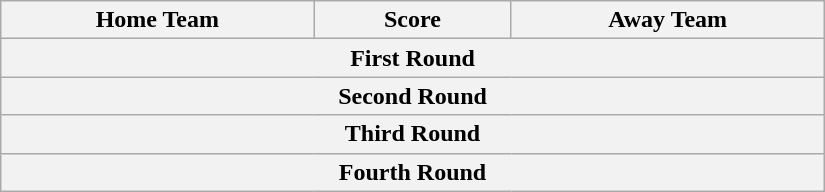<table class="wikitable" style="text-align: center; width:550px">
<tr>
<th scope="col" width="195px">Home Team</th>
<th scope="col" width="120px">Score</th>
<th scope="col" width="195px">Away Team</th>
</tr>
<tr>
<th colspan="3">First Round<br>






</th>
</tr>
<tr>
<th colspan="3">Second Round<br>


</th>
</tr>
<tr>
<th colspan="3">Third Round<br>
</th>
</tr>
<tr>
<th colspan="3">Fourth Round<br></th>
</tr>
</table>
